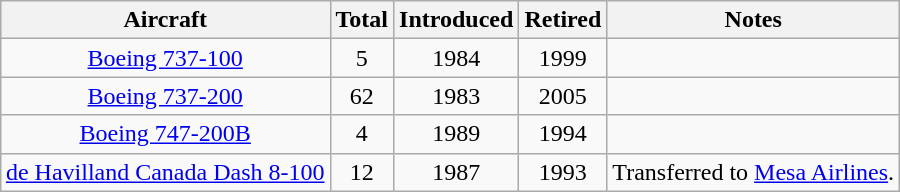<table class="wikitable" style="margin:0.5em auto; text-align:center">
<tr>
<th>Aircraft</th>
<th>Total</th>
<th>Introduced</th>
<th>Retired</th>
<th>Notes</th>
</tr>
<tr>
<td><a href='#'>Boeing 737-100</a></td>
<td>5</td>
<td>1984</td>
<td>1999</td>
<td></td>
</tr>
<tr>
<td><a href='#'>Boeing 737-200</a></td>
<td>62</td>
<td>1983</td>
<td>2005</td>
<td></td>
</tr>
<tr>
<td><a href='#'>Boeing 747-200B</a></td>
<td>4</td>
<td>1989</td>
<td>1994</td>
<td></td>
</tr>
<tr>
<td><a href='#'>de Havilland Canada Dash 8-100</a></td>
<td>12</td>
<td>1987</td>
<td>1993</td>
<td>Transferred to <a href='#'>Mesa Airlines</a>.</td>
</tr>
</table>
